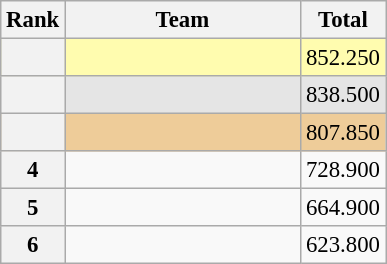<table class="wikitable sortable" style="text-align:center; font-size:95%">
<tr>
<th scope="col" style="width:25px;">Rank</th>
<th scope="col" style="width:150px;">Team</th>
<th scope="col" style="width:50px;">Total</th>
</tr>
<tr style="background:#fffcaf;">
<th scope=row style="text-align:center"></th>
<td style="text-align:left;"><strong></strong></td>
<td>852.250</td>
</tr>
<tr style="background:#e5e5e5;">
<th scope=row style="text-align:center"></th>
<td style="text-align:left;"><strong></strong></td>
<td>838.500</td>
</tr>
<tr style="background:#ec9;">
<th scope=row style="text-align:center"></th>
<td style="text-align:left;"><strong></strong></td>
<td>807.850</td>
</tr>
<tr>
<th scope=row style="text-align:center">4</th>
<td style="text-align:left;"></td>
<td>728.900</td>
</tr>
<tr>
<th scope=row style="text-align:center">5</th>
<td style="text-align:left;"></td>
<td>664.900</td>
</tr>
<tr>
<th scope=row style="text-align:center">6</th>
<td style="text-align:left;"></td>
<td>623.800</td>
</tr>
</table>
